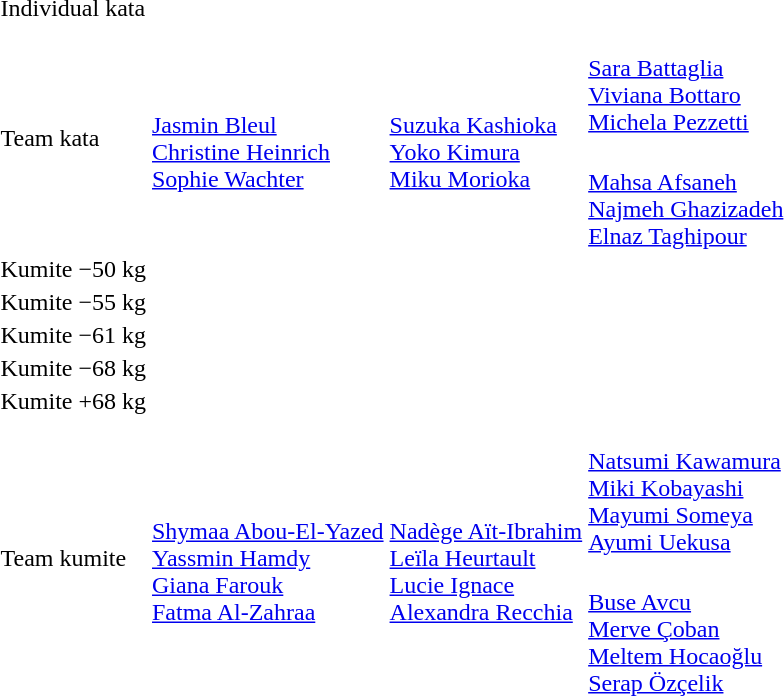<table>
<tr>
<td rowspan=2>Individual kata</td>
<td rowspan=2></td>
<td rowspan=2></td>
<td></td>
</tr>
<tr>
<td></td>
</tr>
<tr>
<td rowspan=2>Team kata</td>
<td rowspan=2><br><a href='#'>Jasmin Bleul</a><br><a href='#'>Christine Heinrich</a><br><a href='#'>Sophie Wachter</a></td>
<td rowspan=2><br><a href='#'>Suzuka Kashioka</a><br><a href='#'>Yoko Kimura</a><br><a href='#'>Miku Morioka</a></td>
<td><br><a href='#'>Sara Battaglia</a><br><a href='#'>Viviana Bottaro</a><br><a href='#'>Michela Pezzetti</a></td>
</tr>
<tr>
<td><br><a href='#'>Mahsa Afsaneh</a><br><a href='#'>Najmeh Ghazizadeh</a><br><a href='#'>Elnaz Taghipour</a></td>
</tr>
<tr>
<td rowspan=2>Kumite −50 kg</td>
<td rowspan=2></td>
<td rowspan=2></td>
<td></td>
</tr>
<tr>
<td></td>
</tr>
<tr>
<td rowspan=2>Kumite −55 kg</td>
<td rowspan=2></td>
<td rowspan=2></td>
<td></td>
</tr>
<tr>
<td></td>
</tr>
<tr>
<td rowspan=2>Kumite −61 kg</td>
<td rowspan=2></td>
<td rowspan=2></td>
<td></td>
</tr>
<tr>
<td></td>
</tr>
<tr>
<td rowspan=2>Kumite −68 kg</td>
<td rowspan=2></td>
<td rowspan=2></td>
<td></td>
</tr>
<tr>
<td></td>
</tr>
<tr>
<td rowspan=2>Kumite +68 kg</td>
<td rowspan=2></td>
<td rowspan=2></td>
<td></td>
</tr>
<tr>
<td></td>
</tr>
<tr>
<td rowspan=2>Team kumite</td>
<td rowspan=2><br><a href='#'>Shymaa Abou-El-Yazed</a><br><a href='#'>Yassmin Hamdy</a><br><a href='#'>Giana Farouk</a><br><a href='#'>Fatma Al-Zahraa</a></td>
<td rowspan=2><br><a href='#'>Nadège Aït-Ibrahim</a><br><a href='#'>Leïla Heurtault</a><br><a href='#'>Lucie Ignace</a><br><a href='#'>Alexandra Recchia</a></td>
<td><br><a href='#'>Natsumi Kawamura</a><br><a href='#'>Miki Kobayashi</a><br><a href='#'>Mayumi Someya</a><br><a href='#'>Ayumi Uekusa</a></td>
</tr>
<tr>
<td><br><a href='#'>Buse Avcu</a><br><a href='#'>Merve Çoban</a><br><a href='#'>Meltem Hocaoğlu</a><br><a href='#'>Serap Özçelik</a></td>
</tr>
</table>
